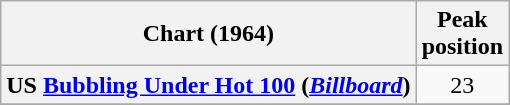<table class="wikitable sortable plainrowheaders" style="text-align:center">
<tr>
<th scope="col">Chart (1964)</th>
<th scope="col">Peak<br> position</th>
</tr>
<tr>
<th scope="row">US <a href='#'>Bubbling Under Hot 100</a> (<em><a href='#'>Billboard</a></em>)</th>
<td align="center">23</td>
</tr>
<tr>
</tr>
<tr>
</tr>
</table>
